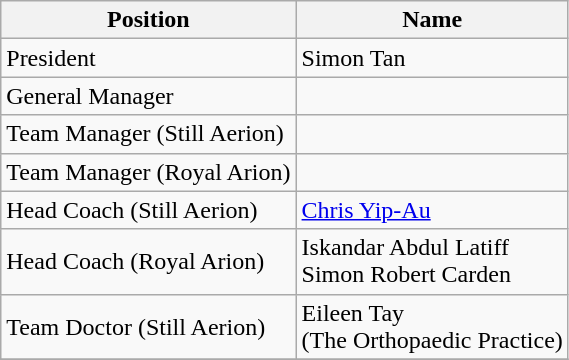<table class="wikitable">
<tr>
<th>Position</th>
<th>Name</th>
</tr>
<tr>
<td>President</td>
<td>Simon Tan</td>
</tr>
<tr>
<td>General Manager</td>
<td></td>
</tr>
<tr>
<td>Team Manager (Still Aerion)</td>
<td></td>
</tr>
<tr>
<td>Team Manager (Royal Arion)</td>
<td></td>
</tr>
<tr>
<td>Head Coach (Still Aerion)</td>
<td> <a href='#'>Chris Yip-Au</a></td>
</tr>
<tr>
<td>Head Coach (Royal Arion)</td>
<td> Iskandar Abdul Latiff<br> Simon Robert Carden</td>
</tr>
<tr>
<td>Team Doctor (Still Aerion)</td>
<td> Eileen Tay <br>(The Orthopaedic Practice)</td>
</tr>
<tr>
</tr>
</table>
